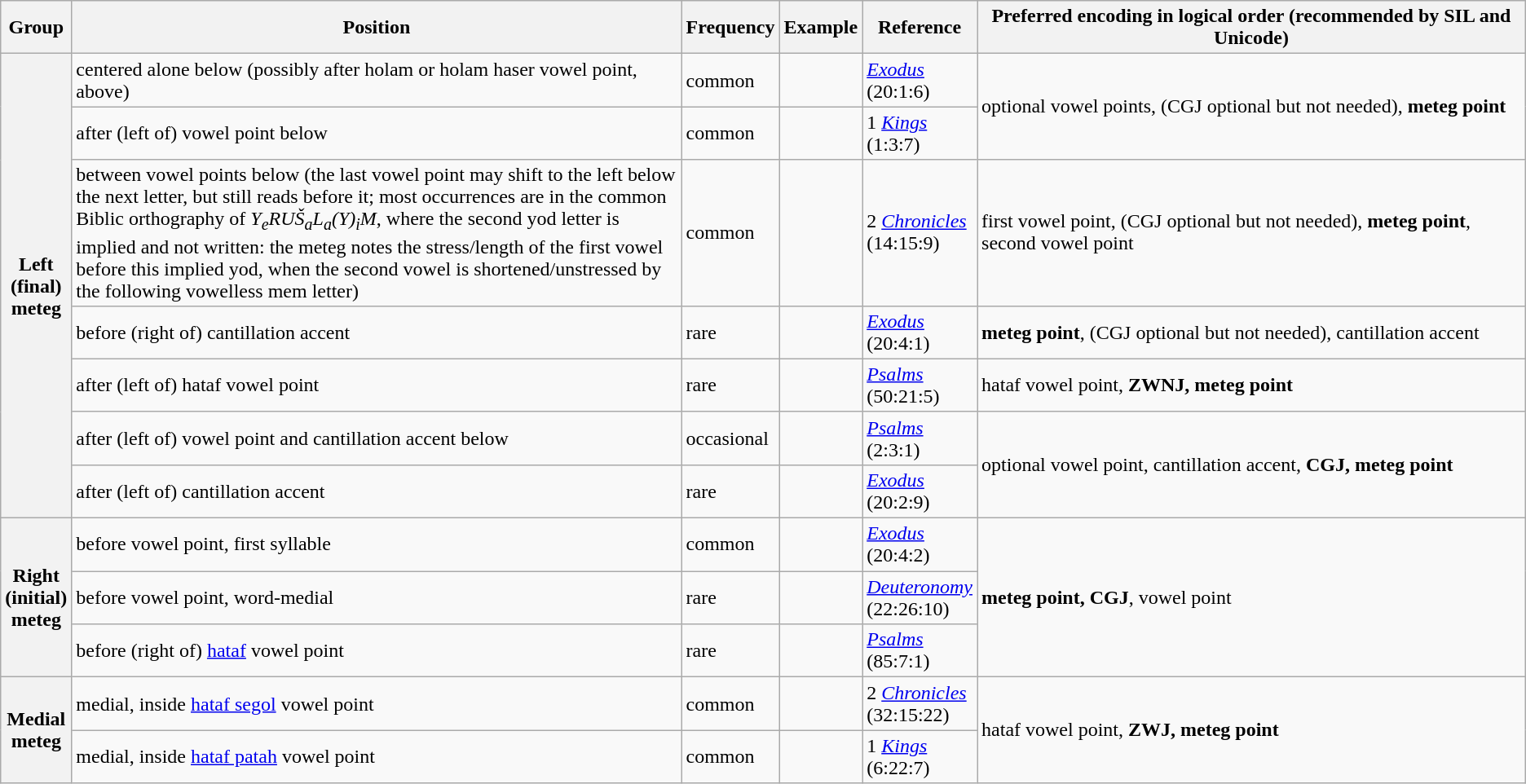<table class="wikitable">
<tr>
<th scope="col">Group</th>
<th scope="col" width="40%">Position</th>
<th scope="col">Frequency</th>
<th scope="col">Example</th>
<th scope="col">Reference</th>
<th scope="col">Preferred encoding in logical order (recommended by SIL and Unicode)</th>
</tr>
<tr>
<th scope="row" rowspan="7">Left<br> (final)<br> meteg</th>
<td>centered alone below (possibly after holam or holam haser vowel point, above)</td>
<td>common</td>
<td class="nowrap" style="font-size: 180%;"></td>
<td><em><a href='#'>Exodus</a></em><br> (20:1:6)</td>
<td rowspan="2">optional vowel points, (CGJ optional but not needed), <strong>meteg point</strong></td>
</tr>
<tr>
<td>after (left of) vowel point below</td>
<td>common</td>
<td class="nowrap" style="font-size: 180%;"></td>
<td>1 <em><a href='#'>Kings</a></em><br> (1:3:7)</td>
</tr>
<tr>
<td>between vowel points below (the last vowel point may shift to the left below the next letter, but still reads before it; most occurrences are in the common Biblic orthography of <em>Y<sub>e</sub>RUŠ<sub>a</sub>L<sub>a</sub>(Y)<sub>i</sub>M</em>, where the second yod letter is implied and not written: the meteg notes the stress/length of the first vowel before this implied yod, when the second vowel is shortened/unstressed by the following vowelless mem letter)</td>
<td>common</td>
<td class="nowrap" style="font-size: 180%;"></td>
<td>2 <em><a href='#'>Chronicles</a></em><br> (14:15:9)</td>
<td>first vowel point, (CGJ optional but not needed), <strong>meteg point</strong>, second vowel point</td>
</tr>
<tr>
<td>before (right of) cantillation accent</td>
<td>rare</td>
<td class="nowrap" style="font-size: 180%;"></td>
<td><em><a href='#'>Exodus</a></em><br> (20:4:1)</td>
<td><strong>meteg point</strong>, (CGJ optional but not needed), cantillation accent</td>
</tr>
<tr>
<td>after (left of) hataf vowel point</td>
<td>rare</td>
<td class="nowrap" style="font-size: 180%;"></td>
<td><em><a href='#'>Psalms</a></em><br> (50:21:5)</td>
<td>hataf vowel point, <strong>ZWNJ, meteg point</strong></td>
</tr>
<tr>
<td>after (left of) vowel point and cantillation accent below</td>
<td>occasional</td>
<td class="nowrap" style="font-size: 180%;"></td>
<td><em><a href='#'>Psalms</a></em><br> (2:3:1)</td>
<td rowspan="2">optional vowel point, cantillation accent, <strong>CGJ, meteg point</strong></td>
</tr>
<tr>
<td>after (left of) cantillation accent</td>
<td>rare</td>
<td class="nowrap" style="font-size: 180%;"></td>
<td><em><a href='#'>Exodus</a></em><br> (20:2:9)</td>
</tr>
<tr>
<th scope="row" rowspan="3">Right<br> (initial)<br> meteg</th>
<td>before vowel point, first syllable</td>
<td>common</td>
<td class="nowrap" style="font-size: 180%;"></td>
<td><em><a href='#'>Exodus</a></em><br> (20:4:2)</td>
<td rowspan="3"><strong>meteg point, CGJ</strong>, vowel point</td>
</tr>
<tr>
<td>before vowel point, word-medial</td>
<td>rare</td>
<td class="nowrap" style="font-size: 180%;"></td>
<td><em><a href='#'>Deuteronomy</a></em><br> (22:26:10)</td>
</tr>
<tr>
<td>before (right of) <a href='#'>hataf</a> vowel point</td>
<td>rare</td>
<td class="nowrap" style="font-size: 180%;"></td>
<td><em><a href='#'>Psalms</a></em><br> (85:7:1)</td>
</tr>
<tr>
<th scope="row" rowspan="2">Medial<br> meteg</th>
<td>medial, inside <a href='#'>hataf segol</a> vowel point</td>
<td>common</td>
<td class="nowrap" style="font-size: 180%;"></td>
<td>2 <em><a href='#'>Chronicles</a></em><br> (32:15:22)</td>
<td rowspan="2">hataf vowel point, <strong>ZWJ, meteg point</strong></td>
</tr>
<tr>
<td>medial, inside <a href='#'>hataf patah</a> vowel point</td>
<td>common</td>
<td class="nowrap" style="font-size: 180%;"></td>
<td>1 <em><a href='#'>Kings</a></em><br> (6:22:7)</td>
</tr>
</table>
